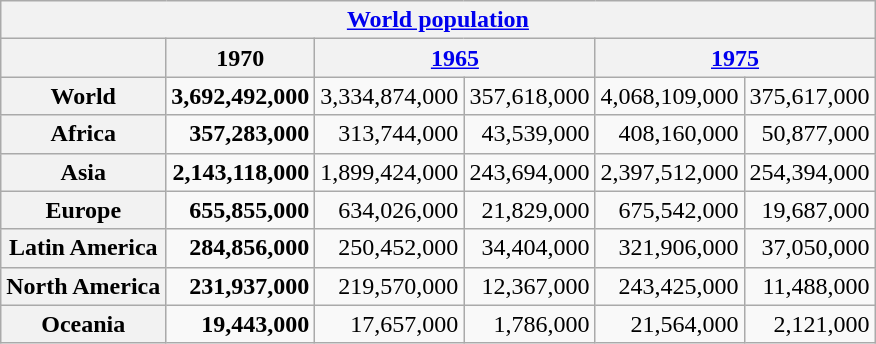<table class="wikitable">
<tr>
<th colspan="7"><a href='#'>World population</a></th>
</tr>
<tr>
<th></th>
<th>1970</th>
<th colspan="2"><a href='#'>1965</a></th>
<th colspan="2"><a href='#'>1975</a></th>
</tr>
<tr>
<th>World</th>
<td align="right"><strong>3,692,492,000</strong></td>
<td align="right">3,334,874,000</td>
<td align="right"> 357,618,000</td>
<td align="right">4,068,109,000</td>
<td align="right"> 375,617,000</td>
</tr>
<tr>
<th>Africa</th>
<td align="right"><strong>357,283,000</strong></td>
<td align="right">313,744,000</td>
<td align="right"> 43,539,000</td>
<td align="right">408,160,000</td>
<td align="right"> 50,877,000</td>
</tr>
<tr>
<th>Asia</th>
<td align="right"><strong>2,143,118,000</strong></td>
<td align="right">1,899,424,000</td>
<td align="right"> 243,694,000</td>
<td align="right">2,397,512,000</td>
<td align="right"> 254,394,000</td>
</tr>
<tr>
<th>Europe</th>
<td align="right"><strong>655,855,000</strong></td>
<td align="right">634,026,000</td>
<td align="right"> 21,829,000</td>
<td align="right">675,542,000</td>
<td align="right"> 19,687,000</td>
</tr>
<tr>
<th>Latin America</th>
<td align="right"><strong>284,856,000</strong></td>
<td align="right">250,452,000</td>
<td align="right"> 34,404,000</td>
<td align="right">321,906,000</td>
<td align="right"> 37,050,000</td>
</tr>
<tr>
<th>North America</th>
<td align="right"><strong>231,937,000</strong></td>
<td align="right">219,570,000</td>
<td align="right"> 12,367,000</td>
<td align="right">243,425,000</td>
<td align="right"> 11,488,000</td>
</tr>
<tr>
<th>Oceania</th>
<td align="right"><strong>19,443,000</strong></td>
<td align="right">17,657,000</td>
<td align="right"> 1,786,000</td>
<td align="right">21,564,000</td>
<td align="right"> 2,121,000</td>
</tr>
</table>
